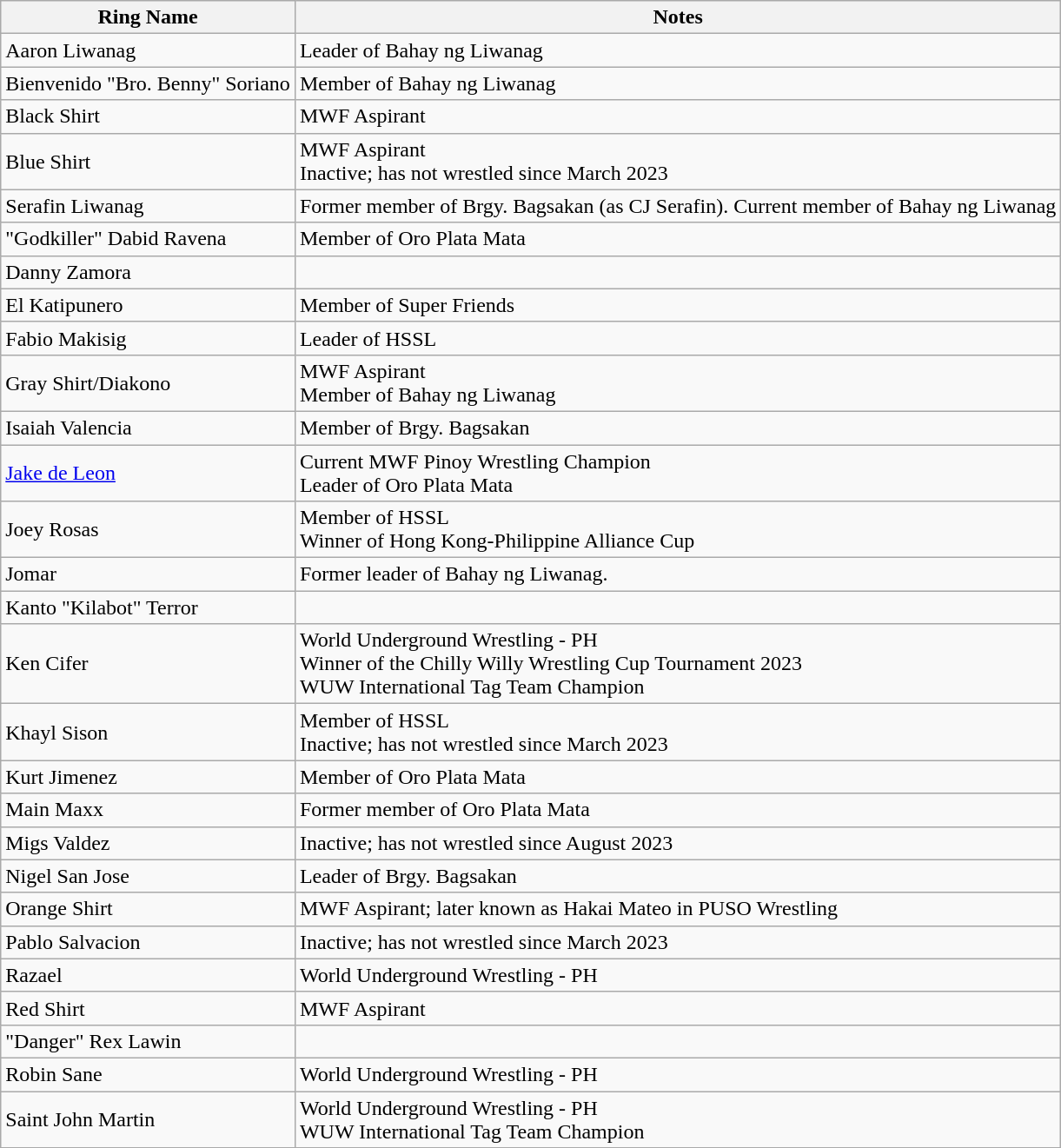<table class="wikitable sortable">
<tr>
<th>Ring Name</th>
<th>Notes</th>
</tr>
<tr>
<td>Aaron Liwanag</td>
<td>Leader of Bahay ng Liwanag</td>
</tr>
<tr>
<td>Bienvenido "Bro. Benny" Soriano</td>
<td>Member of Bahay ng Liwanag</td>
</tr>
<tr>
<td>Black Shirt</td>
<td>MWF Aspirant</td>
</tr>
<tr>
<td>Blue Shirt</td>
<td>MWF Aspirant<br>Inactive; has not wrestled since March 2023</td>
</tr>
<tr>
<td>Serafin Liwanag</td>
<td>Former member of Brgy. Bagsakan (as CJ Serafin). Current member of Bahay ng Liwanag</td>
</tr>
<tr>
<td>"Godkiller" Dabid Ravena</td>
<td>Member of Oro Plata Mata</td>
</tr>
<tr>
<td>Danny Zamora</td>
<td></td>
</tr>
<tr>
<td>El Katipunero</td>
<td>Member of Super Friends</td>
</tr>
<tr>
<td>Fabio Makisig</td>
<td>Leader of HSSL</td>
</tr>
<tr>
<td>Gray Shirt/Diakono</td>
<td>MWF Aspirant<br>Member of Bahay ng Liwanag</td>
</tr>
<tr>
<td>Isaiah Valencia</td>
<td>Member of Brgy. Bagsakan</td>
</tr>
<tr>
<td><a href='#'>Jake de Leon</a></td>
<td>Current MWF Pinoy Wrestling Champion<br>Leader of Oro Plata Mata</td>
</tr>
<tr>
<td>Joey Rosas</td>
<td>Member of HSSL<br>Winner of Hong Kong-Philippine Alliance Cup</td>
</tr>
<tr>
<td>Jomar</td>
<td>Former leader of Bahay ng Liwanag.</td>
</tr>
<tr>
<td>Kanto "Kilabot" Terror</td>
<td></td>
</tr>
<tr>
<td>Ken Cifer</td>
<td>World Underground Wrestling - PH<br>Winner of the Chilly Willy Wrestling Cup Tournament 2023<br>WUW International Tag Team Champion</td>
</tr>
<tr>
<td>Khayl Sison</td>
<td>Member of HSSL<br>Inactive; has not wrestled since March 2023</td>
</tr>
<tr>
<td>Kurt Jimenez</td>
<td>Member of Oro Plata Mata</td>
</tr>
<tr>
<td>Main Maxx</td>
<td>Former member of Oro Plata Mata</td>
</tr>
<tr>
<td>Migs Valdez</td>
<td>Inactive; has not wrestled since August 2023</td>
</tr>
<tr>
<td>Nigel San Jose</td>
<td>Leader of Brgy. Bagsakan</td>
</tr>
<tr>
<td>Orange Shirt</td>
<td>MWF Aspirant; later known as Hakai Mateo in PUSO Wrestling</td>
</tr>
<tr>
<td>Pablo Salvacion</td>
<td>Inactive; has not wrestled since March 2023</td>
</tr>
<tr>
<td>Razael</td>
<td>World Underground Wrestling - PH</td>
</tr>
<tr>
<td>Red Shirt</td>
<td>MWF Aspirant</td>
</tr>
<tr>
<td>"Danger" Rex Lawin</td>
<td></td>
</tr>
<tr>
<td>Robin Sane</td>
<td>World Underground Wrestling - PH</td>
</tr>
<tr>
<td>Saint John Martin</td>
<td>World Underground Wrestling - PH<br>WUW International Tag Team Champion</td>
</tr>
<tr>
</tr>
</table>
